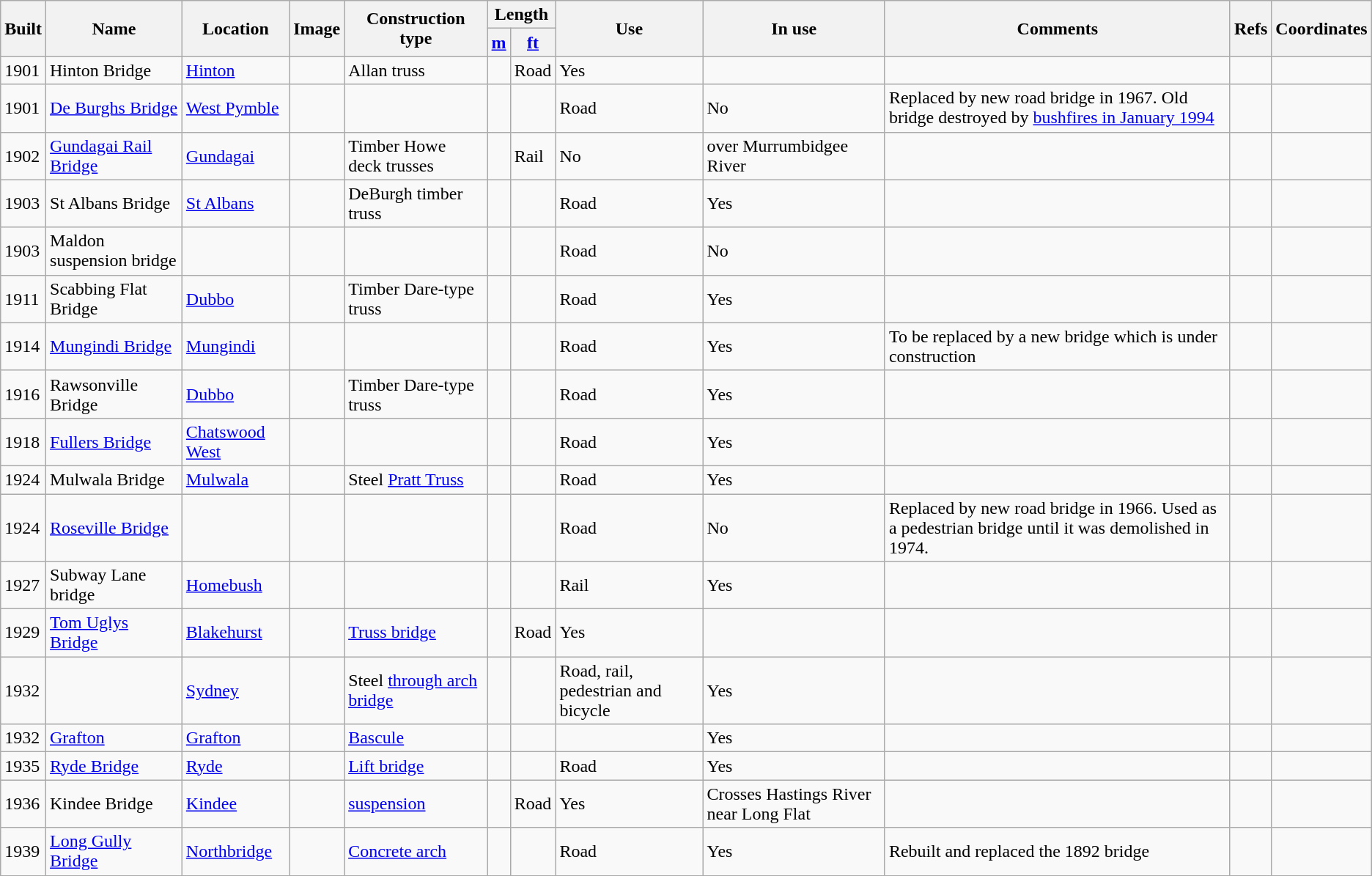<table class="wikitable sortable">
<tr>
<th rowspan=2>Built</th>
<th rowspan=2>Name</th>
<th rowspan=2>Location</th>
<th rowspan=2>Image</th>
<th rowspan=2>Construction type<br></th>
<th colspan=2>Length</th>
<th rowspan=2>Use<br></th>
<th rowspan=2>In use</th>
<th rowspan=2>Comments</th>
<th rowspan=2>Refs</th>
<th rowspan=2>Coordinates</th>
</tr>
<tr>
<th><a href='#'>m</a></th>
<th><a href='#'>ft</a></th>
</tr>
<tr>
<td>1901</td>
<td>Hinton Bridge</td>
<td><a href='#'>Hinton</a></td>
<td></td>
<td>Allan truss</td>
<td></td>
<td>Road</td>
<td>Yes</td>
<td></td>
<td></td>
<td></td>
</tr>
<tr>
<td>1901</td>
<td><a href='#'>De Burghs Bridge</a><br></td>
<td><a href='#'>West Pymble</a></td>
<td></td>
<td></td>
<td></td>
<td></td>
<td>Road</td>
<td>No</td>
<td>Replaced by new road bridge in 1967. Old bridge destroyed by <a href='#'>bushfires in January 1994</a></td>
<td></td>
<td></td>
</tr>
<tr>
<td>1902</td>
<td><a href='#'>Gundagai Rail Bridge</a></td>
<td><a href='#'>Gundagai</a></td>
<td></td>
<td>Timber Howe deck trusses</td>
<td></td>
<td>Rail</td>
<td>No</td>
<td>over Murrumbidgee River</td>
<td></td>
<td></td>
</tr>
<tr>
<td>1903</td>
<td>St Albans Bridge</td>
<td><a href='#'>St Albans</a></td>
<td></td>
<td>DeBurgh timber truss</td>
<td></td>
<td></td>
<td>Road</td>
<td>Yes</td>
<td></td>
<td></td>
<td></td>
</tr>
<tr>
<td>1903</td>
<td>Maldon suspension bridge</td>
<td></td>
<td></td>
<td></td>
<td></td>
<td></td>
<td>Road</td>
<td>No</td>
<td></td>
<td></td>
<td></td>
</tr>
<tr>
<td>1911</td>
<td>Scabbing Flat Bridge</td>
<td><a href='#'>Dubbo</a></td>
<td></td>
<td>Timber Dare-type truss</td>
<td></td>
<td></td>
<td>Road</td>
<td>Yes</td>
<td></td>
<td></td>
<td></td>
</tr>
<tr>
<td>1914</td>
<td><a href='#'>Mungindi Bridge</a></td>
<td><a href='#'>Mungindi</a></td>
<td></td>
<td></td>
<td></td>
<td></td>
<td>Road</td>
<td>Yes</td>
<td>To be replaced by a new bridge which is under construction</td>
<td></td>
<td></td>
</tr>
<tr>
<td>1916</td>
<td>Rawsonville Bridge</td>
<td><a href='#'>Dubbo</a></td>
<td></td>
<td>Timber Dare-type truss</td>
<td></td>
<td></td>
<td>Road</td>
<td>Yes</td>
<td></td>
<td></td>
<td></td>
</tr>
<tr>
<td>1918</td>
<td><a href='#'>Fullers Bridge</a></td>
<td><a href='#'>Chatswood West</a></td>
<td></td>
<td></td>
<td></td>
<td></td>
<td>Road</td>
<td>Yes</td>
<td></td>
<td></td>
<td></td>
</tr>
<tr>
<td>1924</td>
<td>Mulwala Bridge</td>
<td><a href='#'>Mulwala</a></td>
<td></td>
<td>Steel <a href='#'>Pratt Truss</a></td>
<td></td>
<td></td>
<td>Road</td>
<td>Yes</td>
<td></td>
<td></td>
<td></td>
</tr>
<tr>
<td>1924</td>
<td><a href='#'>Roseville Bridge</a><br></td>
<td></td>
<td></td>
<td></td>
<td></td>
<td></td>
<td>Road</td>
<td>No</td>
<td>Replaced by new road bridge in 1966. Used as a pedestrian bridge until it was demolished in 1974.</td>
<td></td>
<td></td>
</tr>
<tr>
<td>1927</td>
<td>Subway Lane bridge</td>
<td><a href='#'>Homebush</a></td>
<td></td>
<td></td>
<td></td>
<td></td>
<td>Rail</td>
<td>Yes</td>
<td></td>
<td></td>
<td></td>
</tr>
<tr>
<td>1929</td>
<td><a href='#'>Tom Uglys Bridge</a><br></td>
<td><a href='#'>Blakehurst</a></td>
<td></td>
<td><a href='#'>Truss bridge</a></td>
<td></td>
<td>Road</td>
<td>Yes</td>
<td></td>
<td></td>
<td></td>
</tr>
<tr>
<td>1932</td>
<td></td>
<td><a href='#'>Sydney</a></td>
<td></td>
<td>Steel <a href='#'>through arch bridge</a></td>
<td></td>
<td></td>
<td>Road, rail, pedestrian and bicycle</td>
<td>Yes</td>
<td></td>
<td></td>
<td></td>
</tr>
<tr>
<td>1932</td>
<td><a href='#'>Grafton</a></td>
<td><a href='#'>Grafton</a></td>
<td></td>
<td><a href='#'>Bascule</a></td>
<td></td>
<td></td>
<td></td>
<td>Yes</td>
<td></td>
<td></td>
<td></td>
</tr>
<tr>
<td>1935</td>
<td><a href='#'>Ryde Bridge</a><br></td>
<td><a href='#'>Ryde</a></td>
<td></td>
<td><a href='#'>Lift bridge</a></td>
<td></td>
<td></td>
<td>Road</td>
<td>Yes</td>
<td></td>
<td></td>
<td></td>
</tr>
<tr>
<td>1936</td>
<td>Kindee Bridge</td>
<td><a href='#'>Kindee</a></td>
<td></td>
<td><a href='#'>suspension</a></td>
<td></td>
<td>Road</td>
<td>Yes</td>
<td>Crosses Hastings River near Long Flat</td>
<td></td>
<td></td>
</tr>
<tr>
<td>1939</td>
<td><a href='#'>Long Gully Bridge</a></td>
<td><a href='#'>Northbridge</a></td>
<td></td>
<td><a href='#'>Concrete arch</a></td>
<td></td>
<td></td>
<td>Road</td>
<td>Yes</td>
<td>Rebuilt and replaced the 1892 bridge</td>
<td></td>
<td></td>
</tr>
<tr>
</tr>
</table>
